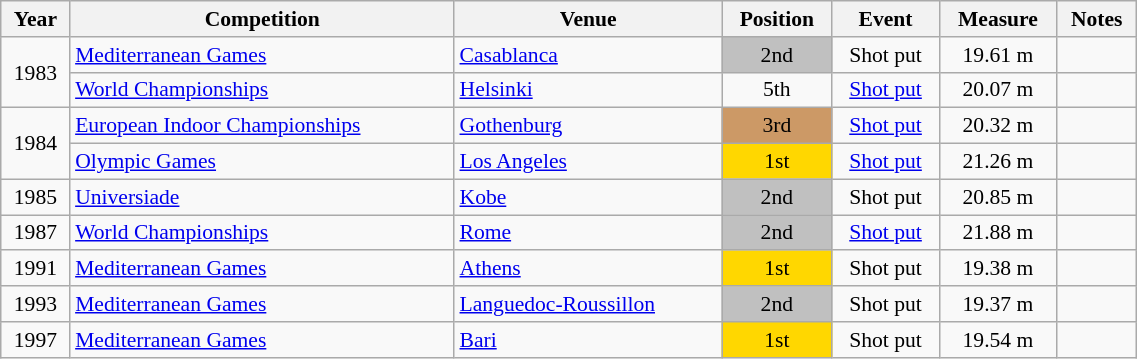<table class="wikitable" width=60% style="font-size:90%; text-align:center;">
<tr>
<th>Year</th>
<th>Competition</th>
<th>Venue</th>
<th>Position</th>
<th>Event</th>
<th>Measure</th>
<th>Notes</th>
</tr>
<tr>
<td rowspan=2>1983</td>
<td align=left><a href='#'>Mediterranean Games</a></td>
<td align=left> <a href='#'>Casablanca</a></td>
<td bgcolor=silver>2nd</td>
<td>Shot put</td>
<td>19.61 m</td>
<td></td>
</tr>
<tr>
<td align=left><a href='#'>World Championships</a></td>
<td align=left> <a href='#'>Helsinki</a></td>
<td>5th</td>
<td><a href='#'>Shot put</a></td>
<td>20.07 m</td>
<td></td>
</tr>
<tr>
<td rowspan=2>1984</td>
<td align=left><a href='#'>European Indoor Championships</a></td>
<td align=left> <a href='#'>Gothenburg</a></td>
<td bgcolor=cc9966>3rd</td>
<td><a href='#'>Shot put</a></td>
<td>20.32 m</td>
<td></td>
</tr>
<tr>
<td align=left><a href='#'>Olympic Games</a></td>
<td align=left> <a href='#'>Los Angeles</a></td>
<td bgcolor=gold>1st</td>
<td><a href='#'>Shot put</a></td>
<td>21.26 m</td>
<td></td>
</tr>
<tr>
<td>1985</td>
<td align=left><a href='#'>Universiade</a></td>
<td align=left> <a href='#'>Kobe</a></td>
<td bgcolor=silver>2nd</td>
<td>Shot put</td>
<td>20.85 m</td>
<td></td>
</tr>
<tr>
<td>1987</td>
<td align=left><a href='#'>World Championships</a></td>
<td align=left> <a href='#'>Rome</a></td>
<td bgcolor=silver>2nd</td>
<td><a href='#'>Shot put</a></td>
<td>21.88 m</td>
<td></td>
</tr>
<tr>
<td>1991</td>
<td align=left><a href='#'>Mediterranean Games</a></td>
<td align=left> <a href='#'>Athens</a></td>
<td bgcolor=gold>1st</td>
<td>Shot put</td>
<td>19.38 m</td>
<td></td>
</tr>
<tr>
<td>1993</td>
<td align=left><a href='#'>Mediterranean Games</a></td>
<td align=left> <a href='#'>Languedoc-Roussillon</a></td>
<td bgcolor=silver>2nd</td>
<td>Shot put</td>
<td>19.37 m</td>
<td></td>
</tr>
<tr>
<td>1997</td>
<td align=left><a href='#'>Mediterranean Games</a></td>
<td align=left> <a href='#'>Bari</a></td>
<td bgcolor=gold>1st</td>
<td>Shot put</td>
<td>19.54 m</td>
<td></td>
</tr>
</table>
